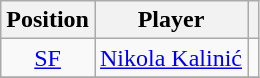<table class="wikitable" style="text-align: center;">
<tr>
<th>Position</th>
<th>Player</th>
<th></th>
</tr>
<tr>
<td><a href='#'>SF</a></td>
<td style="text-align:left"> <a href='#'>Nikola Kalinić</a></td>
<td></td>
</tr>
<tr>
</tr>
</table>
